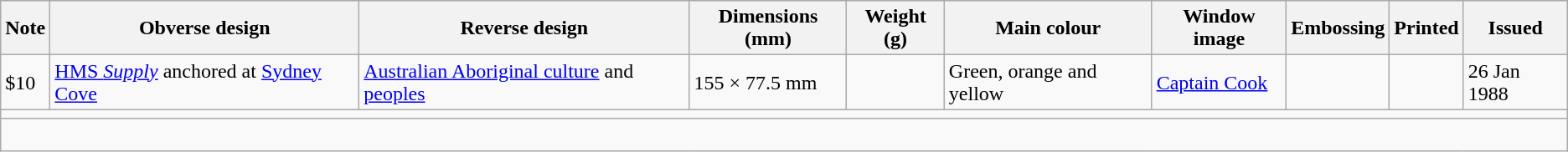<table class="wikitable">
<tr>
<th>Note</th>
<th>Obverse design</th>
<th>Reverse design</th>
<th>Dimensions (mm)</th>
<th>Weight (g)</th>
<th>Main colour</th>
<th>Window image</th>
<th>Embossing</th>
<th>Printed</th>
<th>Issued</th>
</tr>
<tr>
<td>$10</td>
<td><a href='#'>HMS <em>Supply</em></a> anchored at <a href='#'>Sydney Cove</a></td>
<td><a href='#'>Australian Aboriginal culture</a> and <a href='#'>peoples</a></td>
<td>155 × 77.5 mm</td>
<td></td>
<td>Green, orange and yellow</td>
<td><a href='#'>Captain Cook</a></td>
<td></td>
<td></td>
<td>26 Jan 1988</td>
</tr>
<tr>
<td colspan="12"></td>
</tr>
<tr>
<td colspan="12"><br></td>
</tr>
</table>
